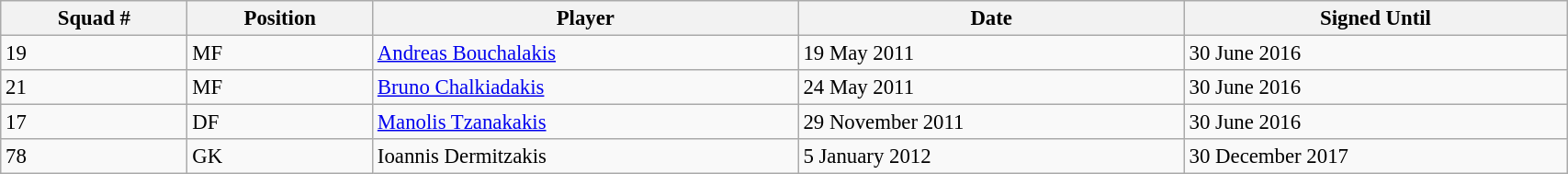<table class="wikitable sortable" style="width:90%; text-align:center; font-size:95%; text-align:left;">
<tr>
<th><strong>Squad #</strong></th>
<th><strong>Position</strong></th>
<th><strong>Player</strong></th>
<th><strong>Date</strong></th>
<th><strong>Signed Until</strong></th>
</tr>
<tr>
<td>19</td>
<td>MF</td>
<td> <a href='#'>Andreas Bouchalakis</a></td>
<td>19 May 2011</td>
<td>30 June 2016</td>
</tr>
<tr>
<td>21</td>
<td>MF</td>
<td>  <a href='#'>Bruno Chalkiadakis</a></td>
<td>24 May 2011</td>
<td>30 June 2016</td>
</tr>
<tr>
<td>17</td>
<td>DF</td>
<td> <a href='#'>Manolis Tzanakakis</a></td>
<td>29 November 2011</td>
<td>30 June 2016</td>
</tr>
<tr>
<td>78</td>
<td>GK</td>
<td> Ioannis Dermitzakis</td>
<td>5 January 2012</td>
<td>30 December 2017</td>
</tr>
</table>
